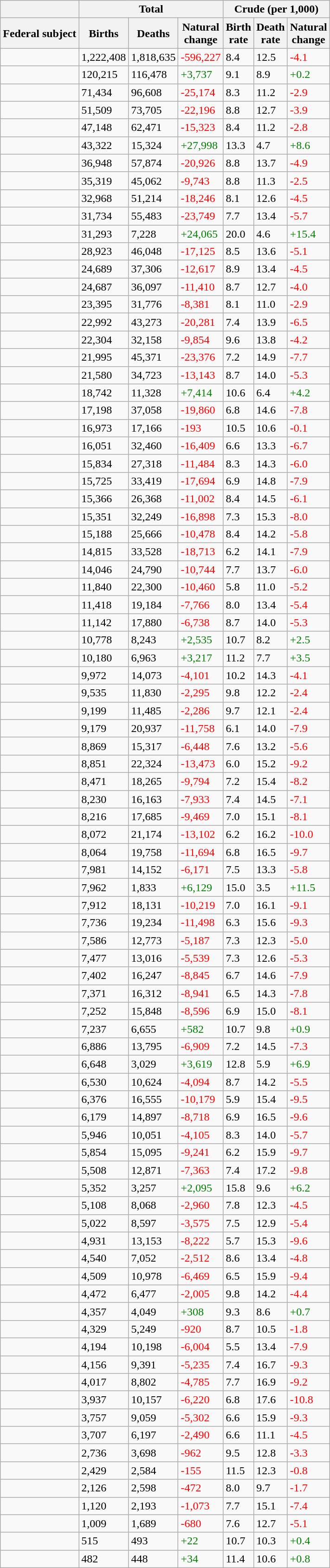<table class="sortable wikitable sticky-header static-row-numbers col1left" >
<tr>
<th></th>
<th colspan="3"><strong>Total</strong></th>
<th colspan="3">Crude (per 1,000)</th>
</tr>
<tr>
<th>Federal subject</th>
<th>Births</th>
<th>Deaths</th>
<th>Natural<br>change</th>
<th>Birth <br>rate</th>
<th>Death <br>rate</th>
<th>Natural<br>change</th>
</tr>
<tr class="static-row-numbers-norank">
<td><strong></strong></td>
<td>1,222,408</td>
<td>1,818,635</td>
<td style="color: red">-596,227</td>
<td>8.4</td>
<td>12.5</td>
<td style="color: red">-4.1</td>
</tr>
<tr>
<td></td>
<td>120,215</td>
<td>116,478</td>
<td style="color: green">+3,737</td>
<td>9.1</td>
<td>8.9</td>
<td style="color: green">+0.2</td>
</tr>
<tr>
<td></td>
<td>71,434</td>
<td>96,608</td>
<td style="color: red">-25,174</td>
<td>8.3</td>
<td>11.2</td>
<td style="color: red">-2.9</td>
</tr>
<tr>
<td></td>
<td>51,509</td>
<td>73,705</td>
<td style="color: red">-22,196</td>
<td>8.8</td>
<td>12.7</td>
<td style="color: red">-3.9</td>
</tr>
<tr>
<td></td>
<td>47,148</td>
<td>62,471</td>
<td style="color: red">-15,323</td>
<td>8.4</td>
<td>11.2</td>
<td style="color: red">-2.8</td>
</tr>
<tr>
<td></td>
<td>43,322</td>
<td>15,324</td>
<td style="color: green">+27,998</td>
<td>13.3</td>
<td>4.7</td>
<td style="color: green">+8.6</td>
</tr>
<tr>
<td></td>
<td>36,948</td>
<td>57,874</td>
<td style="color: red">-20,926</td>
<td>8.8</td>
<td>13.7</td>
<td style="color: red">-4.9</td>
</tr>
<tr>
<td></td>
<td>35,319</td>
<td>45,062</td>
<td style="color: red">-9,743</td>
<td>8.8</td>
<td>11.3</td>
<td style="color: red">-2.5</td>
</tr>
<tr>
<td></td>
<td>32,968</td>
<td>51,214</td>
<td style="color: red">-18,246</td>
<td>8.1</td>
<td>12.6</td>
<td style="color: red">-4.5</td>
</tr>
<tr>
<td></td>
<td>31,734</td>
<td>55,483</td>
<td style="color: red">-23,749</td>
<td>7.7</td>
<td>13.4</td>
<td style="color: red">-5.7</td>
</tr>
<tr>
<td></td>
<td>31,293</td>
<td>7,228</td>
<td style="color: green">+24,065</td>
<td>20.0</td>
<td>4.6</td>
<td style="color: green">+15.4</td>
</tr>
<tr>
<td></td>
<td>28,923</td>
<td>46,048</td>
<td style="color: red">-17,125</td>
<td>8.5</td>
<td>13.6</td>
<td style="color: red">-5.1</td>
</tr>
<tr>
<td></td>
<td>24,689</td>
<td>37,306</td>
<td style="color: red">-12,617</td>
<td>8.9</td>
<td>13.4</td>
<td style="color: red">-4.5</td>
</tr>
<tr>
<td></td>
<td>24,687</td>
<td>36,097</td>
<td style="color: red">-11,410</td>
<td>8.7</td>
<td>12.7</td>
<td style="color: red">-4.0</td>
</tr>
<tr>
<td></td>
<td>23,395</td>
<td>31,776</td>
<td style="color: red">-8,381</td>
<td>8.1</td>
<td>11.0</td>
<td style="color: red">-2.9</td>
</tr>
<tr>
<td></td>
<td>22,992</td>
<td>43,273</td>
<td style="color: red">-20,281</td>
<td>7.4</td>
<td>13.9</td>
<td style="color: red">-6.5</td>
</tr>
<tr>
<td></td>
<td>22,304</td>
<td>32,158</td>
<td style="color: red">-9,854</td>
<td>9.6</td>
<td>13.8</td>
<td style="color: red">-4.2</td>
</tr>
<tr>
<td></td>
<td>21,995</td>
<td>45,371</td>
<td style="color: red">-23,376</td>
<td>7.2</td>
<td>14.9</td>
<td style="color: red">-7.7</td>
</tr>
<tr>
<td></td>
<td>21,580</td>
<td>34,723</td>
<td style="color: red">-13,143</td>
<td>8.7</td>
<td>14.0</td>
<td style="color: red">-5.3</td>
</tr>
<tr>
<td></td>
<td>18,742</td>
<td>11,328</td>
<td style="color: green">+7,414</td>
<td>10.6</td>
<td>6.4</td>
<td style="color: green">+4.2</td>
</tr>
<tr>
<td></td>
<td>17,198</td>
<td>37,058</td>
<td style="color: red">-19,860</td>
<td>6.8</td>
<td>14.6</td>
<td style="color: red">-7.8</td>
</tr>
<tr>
<td></td>
<td>16,973</td>
<td>17,166</td>
<td style="color: red">-193</td>
<td>10.5</td>
<td>10.6</td>
<td style="color: red">-0.1</td>
</tr>
<tr>
<td></td>
<td>16,051</td>
<td>32,460</td>
<td style="color: red">-16,409</td>
<td>6.6</td>
<td>13.3</td>
<td style="color: red">-6.7</td>
</tr>
<tr>
<td></td>
<td>15,834</td>
<td>27,318</td>
<td style="color: red">-11,484</td>
<td>8.3</td>
<td>14.3</td>
<td style="color: red">-6.0</td>
</tr>
<tr>
<td></td>
<td>15,725</td>
<td>33,419</td>
<td style="color: red">-17,694</td>
<td>6.9</td>
<td>14.8</td>
<td style="color: red">-7.9</td>
</tr>
<tr>
<td></td>
<td>15,366</td>
<td>26,368</td>
<td style="color: red">-11,002</td>
<td>8.4</td>
<td>14.5</td>
<td style="color: red">-6.1</td>
</tr>
<tr>
<td></td>
<td>15,351</td>
<td>32,249</td>
<td style="color: red">-16,898</td>
<td>7.3</td>
<td>15.3</td>
<td style="color: red">-8.0</td>
</tr>
<tr>
<td></td>
<td>15,188</td>
<td>25,666</td>
<td style="color: red">-10,478</td>
<td>8.4</td>
<td>14.2</td>
<td style="color: red">-5.8</td>
</tr>
<tr>
<td></td>
<td>14,815</td>
<td>33,528</td>
<td style="color: red">-18,713</td>
<td>6.2</td>
<td>14.1</td>
<td style="color: red">-7.9</td>
</tr>
<tr>
<td></td>
<td>14,046</td>
<td>24,790</td>
<td style="color: red">-10,744</td>
<td>7.7</td>
<td>13.7</td>
<td style="color: red">-6.0</td>
</tr>
<tr>
<td></td>
<td>11,840</td>
<td>22,300</td>
<td style="color: red">-10,460</td>
<td>5.8</td>
<td>11.0</td>
<td style="color: red">-5.2</td>
</tr>
<tr>
<td></td>
<td>11,418</td>
<td>19,184</td>
<td style="color: red">-7,766</td>
<td>8.0</td>
<td>13.4</td>
<td style="color: red">-5.4</td>
</tr>
<tr>
<td></td>
<td>11,142</td>
<td>17,880</td>
<td style="color: red">-6,738</td>
<td>8.7</td>
<td>14.0</td>
<td style="color: red">-5.3</td>
</tr>
<tr>
<td></td>
<td>10,778</td>
<td>8,243</td>
<td style="color: green">+2,535</td>
<td>10.7</td>
<td>8.2</td>
<td style="color: green">+2.5</td>
</tr>
<tr>
<td></td>
<td>10,180</td>
<td>6,963</td>
<td style="color: green">+3,217</td>
<td>11.2</td>
<td>7.7</td>
<td style="color: green">+3.5</td>
</tr>
<tr>
<td></td>
<td>9,972</td>
<td>14,073</td>
<td style="color: red">-4,101</td>
<td>10.2</td>
<td>14.3</td>
<td style="color: red">-4.1</td>
</tr>
<tr>
<td></td>
<td>9,535</td>
<td>11,830</td>
<td style="color: red">-2,295</td>
<td>9.8</td>
<td>12.2</td>
<td style="color: red">-2.4</td>
</tr>
<tr>
<td></td>
<td>9,199</td>
<td>11,485</td>
<td style="color: red">-2,286</td>
<td>9.7</td>
<td>12.1</td>
<td style="color: red">-2.4</td>
</tr>
<tr>
<td></td>
<td>9,179</td>
<td>20,937</td>
<td style="color: red">-11,758</td>
<td>6.1</td>
<td>14.0</td>
<td style="color: red">-7.9</td>
</tr>
<tr>
<td></td>
<td>8,869</td>
<td>15,317</td>
<td style="color: red">-6,448</td>
<td>7.6</td>
<td>13.2</td>
<td style="color: red">-5.6</td>
</tr>
<tr>
<td></td>
<td>8,851</td>
<td>22,324</td>
<td style="color: red">-13,473</td>
<td>6.0</td>
<td>15.2</td>
<td style="color: red">-9.2</td>
</tr>
<tr>
<td></td>
<td>8,471</td>
<td>18,265</td>
<td style="color: red">-9,794</td>
<td>7.2</td>
<td>15.4</td>
<td style="color: red">-8.2</td>
</tr>
<tr>
<td></td>
<td>8,230</td>
<td>16,163</td>
<td style="color: red">-7,933</td>
<td>7.4</td>
<td>14.5</td>
<td style="color: red">-7.1</td>
</tr>
<tr>
<td></td>
<td>8,216</td>
<td>17,685</td>
<td style="color: red">-9,469</td>
<td>7.0</td>
<td>15.1</td>
<td style="color: red">-8.1</td>
</tr>
<tr>
<td></td>
<td>8,072</td>
<td>21,174</td>
<td style="color: red">-13,102</td>
<td>6.2</td>
<td>16.2</td>
<td style="color: red">-10.0</td>
</tr>
<tr>
<td></td>
<td>8,064</td>
<td>19,758</td>
<td style="color: red">-11,694</td>
<td>6.8</td>
<td>16.5</td>
<td style="color: red">-9.7</td>
</tr>
<tr>
<td></td>
<td>7,981</td>
<td>14,152</td>
<td style="color: red">-6,171</td>
<td>7.5</td>
<td>13.3</td>
<td style="color: red">-5.8</td>
</tr>
<tr>
<td></td>
<td>7,962</td>
<td>1,833</td>
<td style="color: green">+6,129</td>
<td>15.0</td>
<td>3.5</td>
<td style="color: green">+11.5</td>
</tr>
<tr>
<td></td>
<td>7,912</td>
<td>18,131</td>
<td style="color: red">-10,219</td>
<td>7.0</td>
<td>16.1</td>
<td style="color: red">-9.1</td>
</tr>
<tr>
<td></td>
<td>7,736</td>
<td>19,234</td>
<td style="color: red">-11,498</td>
<td>6.3</td>
<td>15.6</td>
<td style="color: red">-9.3</td>
</tr>
<tr>
<td></td>
<td>7,586</td>
<td>12,773</td>
<td style="color: red">-5,187</td>
<td>7.3</td>
<td>12.3</td>
<td style="color: red">-5.0</td>
</tr>
<tr>
<td></td>
<td>7,477</td>
<td>13,016</td>
<td style="color: red">-5,539</td>
<td>7.3</td>
<td>12.6</td>
<td style="color: red">-5.3</td>
</tr>
<tr>
<td></td>
<td>7,402</td>
<td>16,247</td>
<td style="color: red">-8,845</td>
<td>6.7</td>
<td>14.6</td>
<td style="color: red">-7.9</td>
</tr>
<tr>
<td></td>
<td>7,371</td>
<td>16,312</td>
<td style="color: red">-8,941</td>
<td>6.5</td>
<td>14.3</td>
<td style="color: red">-7.8</td>
</tr>
<tr>
<td></td>
<td>7,252</td>
<td>15,848</td>
<td style="color: red">-8,596</td>
<td>6.9</td>
<td>15.0</td>
<td style="color: red">-8.1</td>
</tr>
<tr>
<td></td>
<td>7,237</td>
<td>6,655</td>
<td style="color: green">+582</td>
<td>10.7</td>
<td>9.8</td>
<td style="color: green">+0.9</td>
</tr>
<tr>
<td></td>
<td>6,886</td>
<td>13,795</td>
<td style="color: red">-6,909</td>
<td>7.2</td>
<td>14.5</td>
<td style="color: red">-7.3</td>
</tr>
<tr>
<td></td>
<td>6,648</td>
<td>3,029</td>
<td style="color: green">+3,619</td>
<td>12.8</td>
<td>5.9</td>
<td style="color: green">+6.9</td>
</tr>
<tr>
<td></td>
<td>6,530</td>
<td>10,624</td>
<td style="color: red">-4,094</td>
<td>8.7</td>
<td>14.2</td>
<td style="color: red">-5.5</td>
</tr>
<tr>
<td></td>
<td>6,376</td>
<td>16,555</td>
<td style="color: red">-10,179</td>
<td>5.9</td>
<td>15.4</td>
<td style="color: red">-9.5</td>
</tr>
<tr>
<td></td>
<td>6,179</td>
<td>14,897</td>
<td style="color: red">-8,718</td>
<td>6.9</td>
<td>16.5</td>
<td style="color: red">-9.6</td>
</tr>
<tr>
<td></td>
<td>5,946</td>
<td>10,051</td>
<td style="color: red">-4,105</td>
<td>8.3</td>
<td>14.0</td>
<td style="color: red">-5.7</td>
</tr>
<tr>
<td></td>
<td>5,854</td>
<td>15,095</td>
<td style="color: red">-9,241</td>
<td>6.2</td>
<td>15.9</td>
<td style="color: red">-9.7</td>
</tr>
<tr>
<td></td>
<td>5,508</td>
<td>12,871</td>
<td style="color: red">-7,363</td>
<td>7.4</td>
<td>17.2</td>
<td style="color: red">-9.8</td>
</tr>
<tr>
<td></td>
<td>5,352</td>
<td>3,257</td>
<td style="color: green">+2,095</td>
<td>15.8</td>
<td>9.6</td>
<td style="color: green">+6.2</td>
</tr>
<tr>
<td></td>
<td>5,108</td>
<td>8,068</td>
<td style="color: red">-2,960</td>
<td>7.8</td>
<td>12.3</td>
<td style="color: red">-4.5</td>
</tr>
<tr>
<td></td>
<td>5,022</td>
<td>8,597</td>
<td style="color: red">-3,575</td>
<td>7.5</td>
<td>12.9</td>
<td style="color: red">-5.4</td>
</tr>
<tr>
<td></td>
<td>4,931</td>
<td>13,153</td>
<td style="color: red">-8,222</td>
<td>5.7</td>
<td>15.3</td>
<td style="color: red">-9.6</td>
</tr>
<tr>
<td></td>
<td>4,540</td>
<td>7,052</td>
<td style="color: red">-2,512</td>
<td>8.6</td>
<td>13.4</td>
<td style="color: red">-4.8</td>
</tr>
<tr>
<td></td>
<td>4,509</td>
<td>10,978</td>
<td style="color: red">-6,469</td>
<td>6.5</td>
<td>15.9</td>
<td style="color: red">-9.4</td>
</tr>
<tr>
<td></td>
<td>4,472</td>
<td>6,477</td>
<td style="color: red">-2,005</td>
<td>9.8</td>
<td>14.2</td>
<td style="color: red">-4.4</td>
</tr>
<tr>
<td></td>
<td>4,357</td>
<td>4,049</td>
<td style="color: green">+308</td>
<td>9.3</td>
<td>8.6</td>
<td style="color: green">+0.7</td>
</tr>
<tr>
<td></td>
<td>4,329</td>
<td>5,249</td>
<td style="color: red">-920</td>
<td>8.7</td>
<td>10.5</td>
<td style="color: red">-1.8</td>
</tr>
<tr>
<td></td>
<td>4,194</td>
<td>10,198</td>
<td style="color: red">-6,004</td>
<td>5.5</td>
<td>13.4</td>
<td style="color: red">-7.9</td>
</tr>
<tr>
<td></td>
<td>4,156</td>
<td>9,391</td>
<td style="color: red">-5,235</td>
<td>7.4</td>
<td>16.7</td>
<td style="color: red">-9.3</td>
</tr>
<tr>
<td></td>
<td>4,017</td>
<td>8,802</td>
<td style="color: red">-4,785</td>
<td>7.7</td>
<td>16.9</td>
<td style="color: red">-9.2</td>
</tr>
<tr>
<td></td>
<td>3,937</td>
<td>10,157</td>
<td style="color: red">-6,220</td>
<td>6.8</td>
<td>17.6</td>
<td style="color: red">-10.8</td>
</tr>
<tr>
<td></td>
<td>3,757</td>
<td>9,059</td>
<td style="color: red">-5,302</td>
<td>6.6</td>
<td>15.9</td>
<td style="color: red">-9.3</td>
</tr>
<tr>
<td></td>
<td>3,707</td>
<td>6,197</td>
<td style="color: red">-2,490</td>
<td>6.6</td>
<td>11.1</td>
<td style="color: red">-4.5</td>
</tr>
<tr>
<td></td>
<td>2,736</td>
<td>3,698</td>
<td style="color: red">-962</td>
<td>9.5</td>
<td>12.8</td>
<td style="color: red">-3.3</td>
</tr>
<tr>
<td></td>
<td>2,429</td>
<td>2,584</td>
<td style="color: red">-155</td>
<td>11.5</td>
<td>12.3</td>
<td style="color: red">-0.8</td>
</tr>
<tr>
<td></td>
<td>2,126</td>
<td>2,598</td>
<td style="color: red">-472</td>
<td>8.0</td>
<td>9.7</td>
<td style="color: red">-1.7</td>
</tr>
<tr>
<td></td>
<td>1,120</td>
<td>2,193</td>
<td style="color: red">-1,073</td>
<td>7.7</td>
<td>15.1</td>
<td style="color: red">-7.4</td>
</tr>
<tr>
<td></td>
<td>1,009</td>
<td>1,689</td>
<td style="color: red">-680</td>
<td>7.6</td>
<td>12.7</td>
<td style="color: red">-5.1</td>
</tr>
<tr>
<td></td>
<td>515</td>
<td>493</td>
<td style="color: green">+22</td>
<td>10.7</td>
<td>10.3</td>
<td style="color: green">+0.4</td>
</tr>
<tr>
<td></td>
<td>482</td>
<td>448</td>
<td style="color: green">+34</td>
<td>11.4</td>
<td>10.6</td>
<td style="color: green">+0.8</td>
</tr>
</table>
